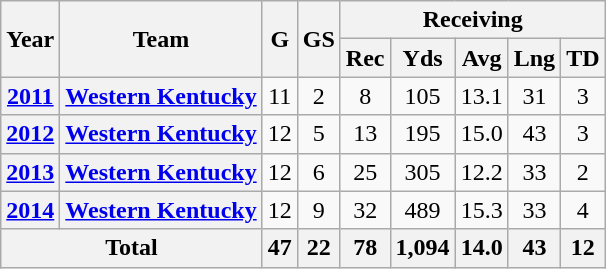<table class="wikitable" style="text-align: center;">
<tr>
<th rowspan="2">Year</th>
<th rowspan="2">Team</th>
<th rowspan="2">G</th>
<th rowspan="2">GS</th>
<th colspan="5">Receiving</th>
</tr>
<tr>
<th>Rec</th>
<th>Yds</th>
<th>Avg</th>
<th>Lng</th>
<th>TD</th>
</tr>
<tr>
<th><a href='#'>2011</a></th>
<th><a href='#'>Western Kentucky</a></th>
<td>11</td>
<td>2</td>
<td>8</td>
<td>105</td>
<td>13.1</td>
<td>31</td>
<td>3</td>
</tr>
<tr>
<th><a href='#'>2012</a></th>
<th><a href='#'>Western Kentucky</a></th>
<td>12</td>
<td>5</td>
<td>13</td>
<td>195</td>
<td>15.0</td>
<td>43</td>
<td>3</td>
</tr>
<tr>
<th><a href='#'>2013</a></th>
<th><a href='#'>Western Kentucky</a></th>
<td>12</td>
<td>6</td>
<td>25</td>
<td>305</td>
<td>12.2</td>
<td>33</td>
<td>2</td>
</tr>
<tr>
<th><a href='#'>2014</a></th>
<th><a href='#'>Western Kentucky</a></th>
<td>12</td>
<td>9</td>
<td>32</td>
<td>489</td>
<td>15.3</td>
<td>33</td>
<td>4</td>
</tr>
<tr>
<th colspan="2">Total</th>
<th>47</th>
<th>22</th>
<th>78</th>
<th>1,094</th>
<th>14.0</th>
<th>43</th>
<th>12</th>
</tr>
</table>
